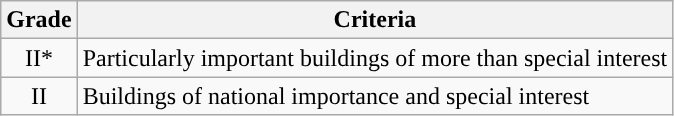<table class="wikitable">
<tr>
<th>Grade</th>
<th>Criteria</th>
</tr>
<tr>
<td align="center" >II*</td>
<td>Particularly important buildings of more than special interest</td>
</tr>
<tr>
<td align="center" >II</td>
<td>Buildings of national importance and special interest</td>
</tr>
</table>
